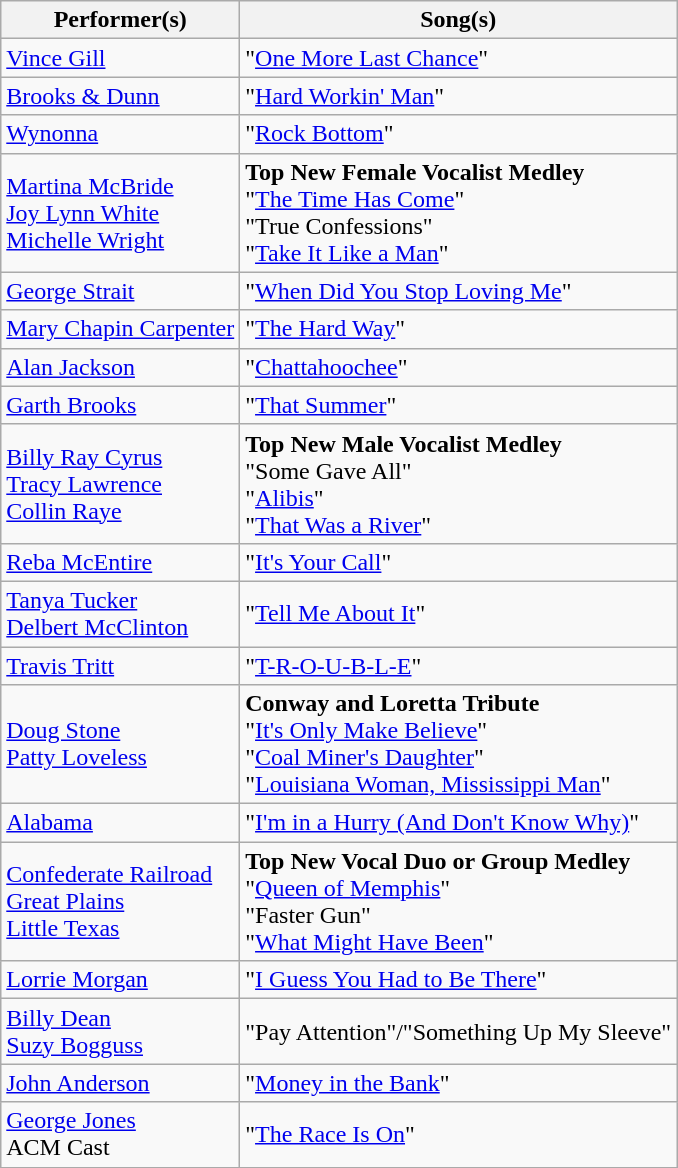<table class="wikitable">
<tr>
<th>Performer(s)</th>
<th>Song(s)</th>
</tr>
<tr>
<td><a href='#'>Vince Gill</a></td>
<td>"<a href='#'>One More Last Chance</a>"</td>
</tr>
<tr>
<td><a href='#'>Brooks & Dunn</a></td>
<td>"<a href='#'>Hard Workin' Man</a>"</td>
</tr>
<tr>
<td><a href='#'>Wynonna</a></td>
<td>"<a href='#'>Rock Bottom</a>"</td>
</tr>
<tr>
<td><a href='#'>Martina McBride</a><br><a href='#'>Joy Lynn White</a><br><a href='#'>Michelle Wright</a></td>
<td><strong>Top New Female Vocalist Medley</strong><br>"<a href='#'>The Time Has Come</a>"<br>"True Confessions"<br>"<a href='#'>Take It Like a Man</a>"</td>
</tr>
<tr>
<td><a href='#'>George Strait</a></td>
<td>"<a href='#'>When Did You Stop Loving Me</a>"</td>
</tr>
<tr>
<td><a href='#'>Mary Chapin Carpenter</a></td>
<td>"<a href='#'>The Hard Way</a>"</td>
</tr>
<tr>
<td><a href='#'>Alan Jackson</a></td>
<td>"<a href='#'>Chattahoochee</a>"</td>
</tr>
<tr>
<td><a href='#'>Garth Brooks</a></td>
<td>"<a href='#'>That Summer</a>"</td>
</tr>
<tr>
<td><a href='#'>Billy Ray Cyrus</a><br><a href='#'>Tracy Lawrence</a><br><a href='#'>Collin Raye</a></td>
<td><strong>Top New Male Vocalist Medley</strong><br>"Some Gave All"<br>"<a href='#'>Alibis</a>"<br>"<a href='#'>That Was a River</a>"</td>
</tr>
<tr>
<td><a href='#'>Reba McEntire</a></td>
<td>"<a href='#'>It's Your Call</a>"</td>
</tr>
<tr>
<td><a href='#'>Tanya Tucker</a><br><a href='#'>Delbert McClinton</a></td>
<td>"<a href='#'>Tell Me About It</a>"</td>
</tr>
<tr>
<td><a href='#'>Travis Tritt</a></td>
<td>"<a href='#'>T-R-O-U-B-L-E</a>"</td>
</tr>
<tr>
<td><a href='#'>Doug Stone</a><br><a href='#'>Patty Loveless</a></td>
<td><strong>Conway and Loretta Tribute</strong><br>"<a href='#'>It's Only Make Believe</a>"<br>"<a href='#'>Coal Miner's Daughter</a>"<br>"<a href='#'>Louisiana Woman, Mississippi Man</a>"</td>
</tr>
<tr>
<td><a href='#'>Alabama</a></td>
<td>"<a href='#'>I'm in a Hurry (And Don't Know Why)</a>"</td>
</tr>
<tr>
<td><a href='#'>Confederate Railroad</a><br><a href='#'>Great Plains</a><br><a href='#'>Little Texas</a></td>
<td><strong>Top New Vocal Duo or Group Medley</strong><br>"<a href='#'>Queen of Memphis</a>"<br>"Faster Gun"<br>"<a href='#'>What Might Have Been</a>"</td>
</tr>
<tr>
<td><a href='#'>Lorrie Morgan</a></td>
<td>"<a href='#'>I Guess You Had to Be There</a>"</td>
</tr>
<tr>
<td><a href='#'>Billy Dean</a><br><a href='#'>Suzy Bogguss</a></td>
<td>"Pay Attention"/"Something Up My Sleeve"</td>
</tr>
<tr>
<td><a href='#'>John Anderson</a></td>
<td>"<a href='#'>Money in the Bank</a>"</td>
</tr>
<tr>
<td><a href='#'>George Jones</a> <br> ACM Cast</td>
<td>"<a href='#'>The Race Is On</a>"</td>
</tr>
</table>
